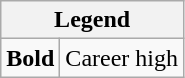<table class="wikitable mw-collapsible mw-collapsed">
<tr>
<th colspan="2">Legend</th>
</tr>
<tr>
<td><strong>Bold</strong></td>
<td>Career high</td>
</tr>
</table>
